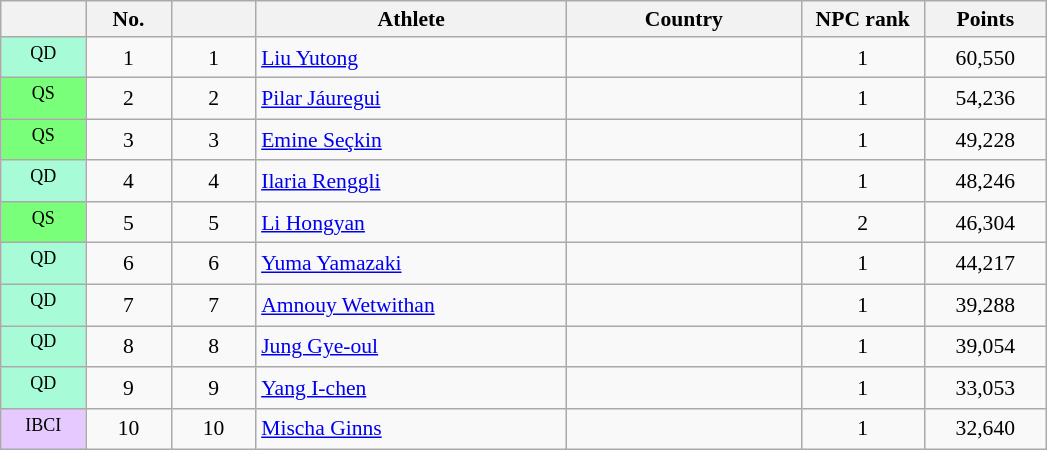<table class="wikitable" style="font-size:90%; text-align:center">
<tr>
<th width="50"></th>
<th width="50">No.</th>
<th width="50"></th>
<th width="200">Athlete</th>
<th width="150">Country</th>
<th width="75">NPC rank</th>
<th width="75">Points</th>
</tr>
<tr>
<td bgcolor="#A7FCD7"><sup>QD</sup></td>
<td>1</td>
<td>1</td>
<td align="left"><a href='#'>Liu Yutong</a></td>
<td align="left"></td>
<td>1</td>
<td>60,550</td>
</tr>
<tr>
<td bgcolor="#79FF79"><sup>QS</sup></td>
<td>2</td>
<td>2</td>
<td align="left"><a href='#'>Pilar Jáuregui</a></td>
<td align="left"></td>
<td>1</td>
<td>54,236</td>
</tr>
<tr>
<td bgcolor="#79FF79"><sup>QS</sup></td>
<td>3</td>
<td>3</td>
<td align="left"><a href='#'>Emine Seçkin</a></td>
<td align="left"></td>
<td>1</td>
<td>49,228</td>
</tr>
<tr>
<td bgcolor="#A7FCD7"><sup>QD</sup></td>
<td>4</td>
<td>4</td>
<td align="left"><a href='#'>Ilaria Renggli</a></td>
<td align="left"></td>
<td>1</td>
<td>48,246</td>
</tr>
<tr>
<td bgcolor="#79FF79"><sup>QS</sup></td>
<td>5</td>
<td>5</td>
<td align="left"><a href='#'>Li Hongyan</a></td>
<td align="left"></td>
<td>2</td>
<td>46,304</td>
</tr>
<tr>
<td bgcolor="#A7FCD7"><sup>QD</sup></td>
<td>6</td>
<td>6</td>
<td align="left"><a href='#'>Yuma Yamazaki</a></td>
<td align="left"></td>
<td>1</td>
<td>44,217</td>
</tr>
<tr>
<td bgcolor="#A7FCD7"><sup>QD</sup></td>
<td>7</td>
<td>7</td>
<td align="left"><a href='#'>Amnouy Wetwithan</a></td>
<td align="left"></td>
<td>1</td>
<td>39,288</td>
</tr>
<tr>
<td bgcolor="#A7FCD7"><sup>QD</sup></td>
<td>8</td>
<td>8</td>
<td align="left"><a href='#'>Jung Gye-oul</a></td>
<td align="left"></td>
<td>1</td>
<td>39,054</td>
</tr>
<tr>
<td bgcolor="#A7FCD7"><sup>QD</sup></td>
<td>9</td>
<td>9</td>
<td align="left"><a href='#'>Yang I-chen</a></td>
<td align="left"></td>
<td>1</td>
<td>33,053</td>
</tr>
<tr>
<td bgcolor="#E6CAFF"><sup>IBCI</sup></td>
<td>10</td>
<td>10</td>
<td align="left"><a href='#'>Mischa Ginns</a></td>
<td align="left"></td>
<td>1</td>
<td>32,640</td>
</tr>
</table>
